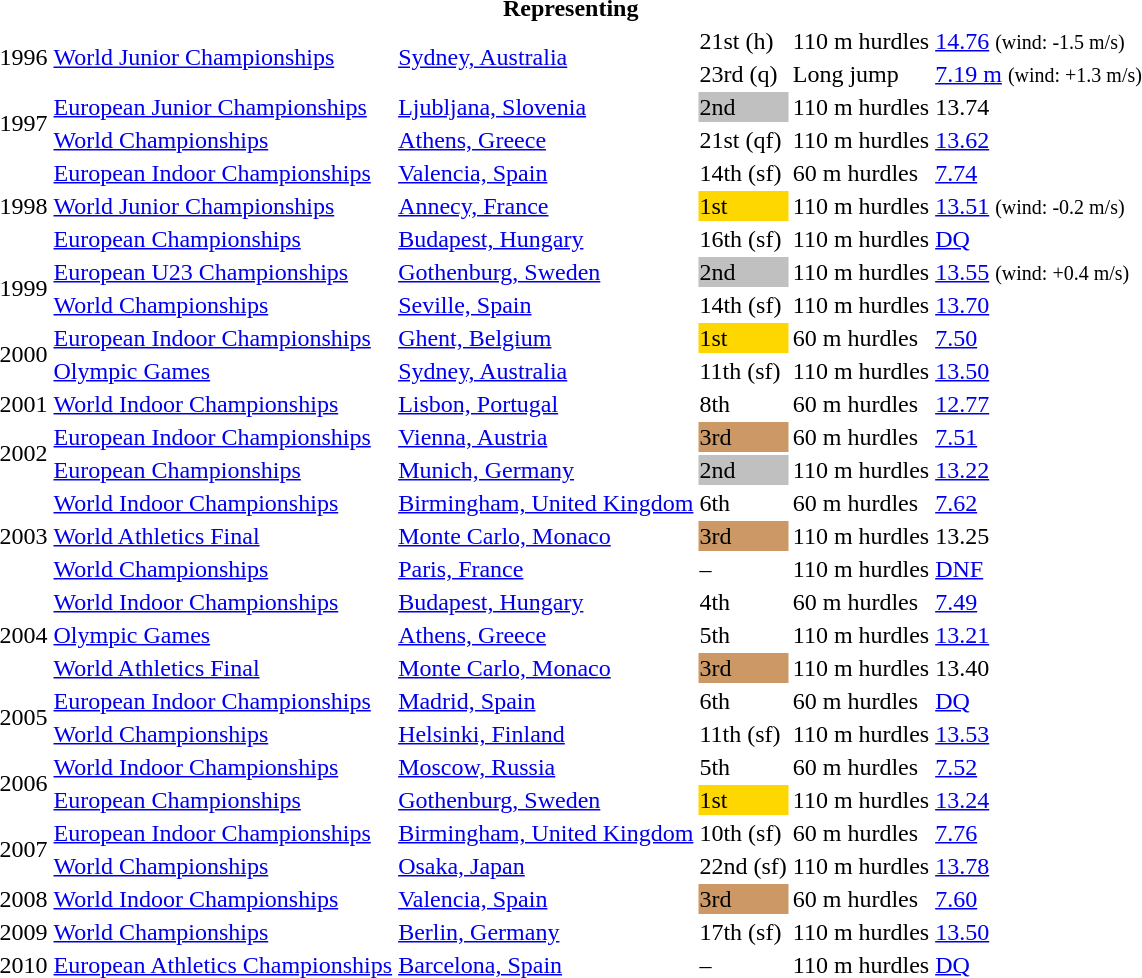<table>
<tr>
<th colspan="6">Representing </th>
</tr>
<tr>
<td rowspan=2>1996</td>
<td rowspan=2><a href='#'>World Junior Championships</a></td>
<td rowspan=2><a href='#'>Sydney, Australia</a></td>
<td>21st (h)</td>
<td>110 m hurdles</td>
<td><a href='#'>14.76</a> <small>(wind: -1.5 m/s)</small></td>
</tr>
<tr>
<td>23rd (q)</td>
<td>Long jump</td>
<td><a href='#'>7.19 m</a>  <small>(wind: +1.3 m/s)</small></td>
</tr>
<tr>
<td rowspan=2>1997</td>
<td><a href='#'>European Junior Championships</a></td>
<td><a href='#'>Ljubljana, Slovenia</a></td>
<td bgcolor="silver">2nd</td>
<td>110 m hurdles</td>
<td>13.74</td>
</tr>
<tr>
<td><a href='#'>World Championships</a></td>
<td><a href='#'>Athens, Greece</a></td>
<td>21st (qf)</td>
<td>110 m hurdles</td>
<td><a href='#'>13.62</a></td>
</tr>
<tr>
<td rowspan=3>1998</td>
<td><a href='#'>European Indoor Championships</a></td>
<td><a href='#'>Valencia, Spain</a></td>
<td>14th (sf)</td>
<td>60 m hurdles</td>
<td><a href='#'>7.74</a></td>
</tr>
<tr>
<td><a href='#'>World Junior Championships</a></td>
<td><a href='#'>Annecy, France</a></td>
<td bgcolor="gold">1st</td>
<td>110 m hurdles</td>
<td><a href='#'>13.51</a> <small>(wind: -0.2 m/s)</small></td>
</tr>
<tr>
<td><a href='#'>European Championships</a></td>
<td><a href='#'>Budapest, Hungary</a></td>
<td>16th (sf)</td>
<td>110 m hurdles</td>
<td><a href='#'>DQ</a></td>
</tr>
<tr>
<td rowspan=2>1999</td>
<td><a href='#'>European U23 Championships</a></td>
<td><a href='#'>Gothenburg, Sweden</a></td>
<td bgcolor="silver">2nd</td>
<td>110 m hurdles</td>
<td><a href='#'>13.55</a> <small>(wind: +0.4 m/s)</small></td>
</tr>
<tr>
<td><a href='#'>World Championships</a></td>
<td><a href='#'>Seville, Spain</a></td>
<td>14th (sf)</td>
<td>110 m hurdles</td>
<td><a href='#'>13.70</a></td>
</tr>
<tr>
<td rowspan=2>2000</td>
<td><a href='#'>European Indoor Championships</a></td>
<td><a href='#'>Ghent, Belgium</a></td>
<td bgcolor="gold">1st</td>
<td>60 m hurdles</td>
<td><a href='#'>7.50</a></td>
</tr>
<tr>
<td><a href='#'>Olympic Games</a></td>
<td><a href='#'>Sydney, Australia</a></td>
<td>11th (sf)</td>
<td>110 m hurdles</td>
<td><a href='#'>13.50</a></td>
</tr>
<tr>
<td>2001</td>
<td><a href='#'>World Indoor Championships</a></td>
<td><a href='#'>Lisbon, Portugal</a></td>
<td>8th</td>
<td>60 m hurdles</td>
<td><a href='#'>12.77</a></td>
</tr>
<tr>
<td rowspan=2>2002</td>
<td><a href='#'>European Indoor Championships</a></td>
<td><a href='#'>Vienna, Austria</a></td>
<td bgcolor="CC9966">3rd</td>
<td>60 m hurdles</td>
<td><a href='#'>7.51</a></td>
</tr>
<tr>
<td><a href='#'>European Championships</a></td>
<td><a href='#'>Munich, Germany</a></td>
<td bgcolor="silver">2nd</td>
<td>110 m hurdles</td>
<td><a href='#'>13.22</a></td>
</tr>
<tr>
<td rowspan=3>2003</td>
<td><a href='#'>World Indoor Championships</a></td>
<td><a href='#'>Birmingham, United Kingdom</a></td>
<td>6th</td>
<td>60 m hurdles</td>
<td><a href='#'>7.62</a></td>
</tr>
<tr>
<td><a href='#'>World Athletics Final</a></td>
<td><a href='#'>Monte Carlo, Monaco</a></td>
<td bgcolor="CC9966">3rd</td>
<td>110 m hurdles</td>
<td>13.25</td>
</tr>
<tr>
<td><a href='#'>World Championships</a></td>
<td><a href='#'>Paris, France</a></td>
<td>–</td>
<td>110 m hurdles</td>
<td><a href='#'>DNF</a></td>
</tr>
<tr>
<td rowspan=3>2004</td>
<td><a href='#'>World Indoor Championships</a></td>
<td><a href='#'>Budapest, Hungary</a></td>
<td>4th</td>
<td>60 m hurdles</td>
<td><a href='#'>7.49</a></td>
</tr>
<tr>
<td><a href='#'>Olympic Games</a></td>
<td><a href='#'>Athens, Greece</a></td>
<td>5th</td>
<td>110 m hurdles</td>
<td><a href='#'>13.21</a></td>
</tr>
<tr>
<td><a href='#'>World Athletics Final</a></td>
<td><a href='#'>Monte Carlo, Monaco</a></td>
<td bgcolor="CC9966">3rd</td>
<td>110 m hurdles</td>
<td>13.40</td>
</tr>
<tr>
<td rowspan=2>2005</td>
<td><a href='#'>European Indoor Championships</a></td>
<td><a href='#'>Madrid, Spain</a></td>
<td>6th</td>
<td>60 m hurdles</td>
<td><a href='#'>DQ</a></td>
</tr>
<tr>
<td><a href='#'>World Championships</a></td>
<td><a href='#'>Helsinki, Finland</a></td>
<td>11th (sf)</td>
<td>110 m hurdles</td>
<td><a href='#'>13.53</a></td>
</tr>
<tr>
<td rowspan=2>2006</td>
<td><a href='#'>World Indoor Championships</a></td>
<td><a href='#'>Moscow, Russia</a></td>
<td>5th</td>
<td>60 m hurdles</td>
<td><a href='#'>7.52</a></td>
</tr>
<tr>
<td><a href='#'>European Championships</a></td>
<td><a href='#'>Gothenburg, Sweden</a></td>
<td bgcolor="gold">1st</td>
<td>110 m hurdles</td>
<td><a href='#'>13.24</a></td>
</tr>
<tr>
<td rowspan=2>2007</td>
<td><a href='#'>European Indoor Championships</a></td>
<td><a href='#'>Birmingham, United Kingdom</a></td>
<td>10th (sf)</td>
<td>60 m hurdles</td>
<td><a href='#'>7.76</a></td>
</tr>
<tr>
<td><a href='#'>World Championships</a></td>
<td><a href='#'>Osaka, Japan</a></td>
<td>22nd (sf)</td>
<td>110 m hurdles</td>
<td><a href='#'>13.78</a></td>
</tr>
<tr>
<td>2008</td>
<td><a href='#'>World Indoor Championships</a></td>
<td><a href='#'>Valencia, Spain</a></td>
<td bgcolor="CC9966">3rd</td>
<td>60 m hurdles</td>
<td><a href='#'>7.60</a></td>
</tr>
<tr>
<td>2009</td>
<td><a href='#'>World Championships</a></td>
<td><a href='#'>Berlin, Germany</a></td>
<td>17th (sf)</td>
<td>110 m hurdles</td>
<td><a href='#'>13.50</a></td>
</tr>
<tr>
<td>2010</td>
<td><a href='#'>European Athletics Championships</a></td>
<td><a href='#'>Barcelona, Spain</a></td>
<td>–</td>
<td>110 m hurdles</td>
<td><a href='#'>DQ</a></td>
</tr>
</table>
